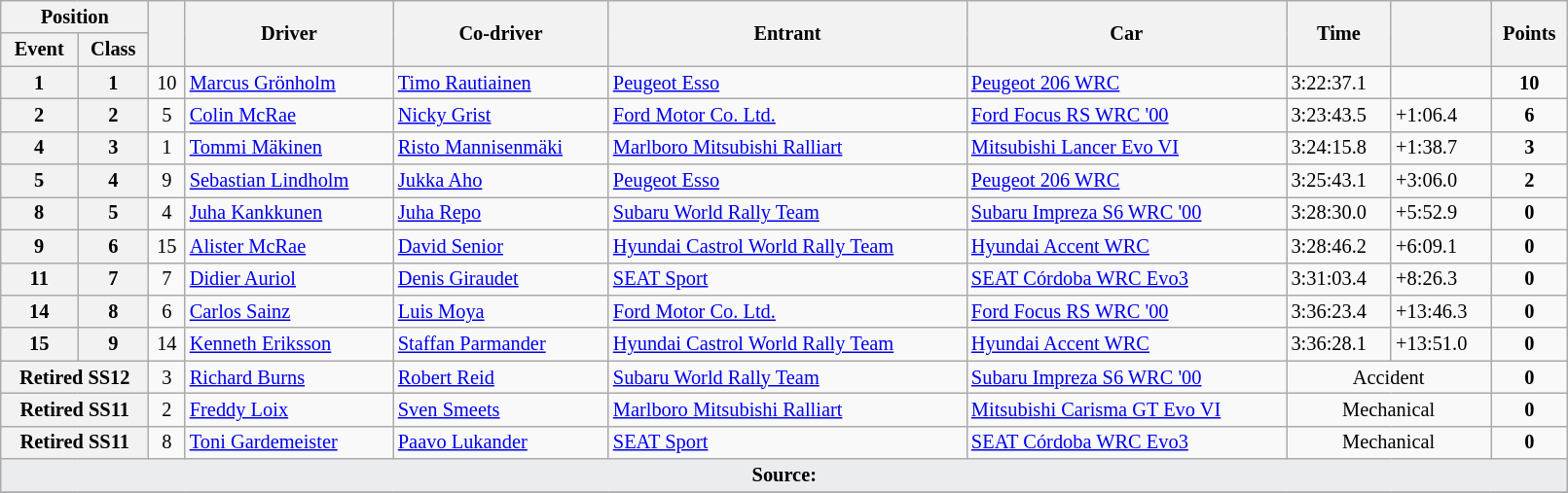<table class="wikitable" width=85% style="font-size: 85%;">
<tr>
<th colspan="2">Position</th>
<th rowspan="2"></th>
<th rowspan="2">Driver</th>
<th rowspan="2">Co-driver</th>
<th rowspan="2">Entrant</th>
<th rowspan="2">Car</th>
<th rowspan="2">Time</th>
<th rowspan="2"></th>
<th rowspan="2">Points</th>
</tr>
<tr>
<th>Event</th>
<th>Class</th>
</tr>
<tr>
<th>1</th>
<th>1</th>
<td align="center">10</td>
<td> <a href='#'>Marcus Grönholm</a></td>
<td> <a href='#'>Timo Rautiainen</a></td>
<td> <a href='#'>Peugeot Esso</a></td>
<td><a href='#'>Peugeot 206 WRC</a></td>
<td>3:22:37.1</td>
<td></td>
<td align="center"><strong>10</strong></td>
</tr>
<tr>
<th>2</th>
<th>2</th>
<td align="center">5</td>
<td> <a href='#'>Colin McRae</a></td>
<td> <a href='#'>Nicky Grist</a></td>
<td> <a href='#'>Ford Motor Co. Ltd.</a></td>
<td><a href='#'>Ford Focus RS WRC '00</a></td>
<td>3:23:43.5</td>
<td>+1:06.4</td>
<td align="center"><strong>6</strong></td>
</tr>
<tr>
<th>4</th>
<th>3</th>
<td align="center">1</td>
<td> <a href='#'>Tommi Mäkinen</a></td>
<td> <a href='#'>Risto Mannisenmäki</a></td>
<td> <a href='#'>Marlboro Mitsubishi Ralliart</a></td>
<td><a href='#'>Mitsubishi Lancer Evo VI</a></td>
<td>3:24:15.8</td>
<td>+1:38.7</td>
<td align="center"><strong>3</strong></td>
</tr>
<tr>
<th>5</th>
<th>4</th>
<td align="center">9</td>
<td> <a href='#'>Sebastian Lindholm</a></td>
<td> <a href='#'>Jukka Aho</a></td>
<td> <a href='#'>Peugeot Esso</a></td>
<td><a href='#'>Peugeot 206 WRC</a></td>
<td>3:25:43.1</td>
<td>+3:06.0</td>
<td align="center"><strong>2</strong></td>
</tr>
<tr>
<th>8</th>
<th>5</th>
<td align="center">4</td>
<td> <a href='#'>Juha Kankkunen</a></td>
<td> <a href='#'>Juha Repo</a></td>
<td> <a href='#'>Subaru World Rally Team</a></td>
<td><a href='#'>Subaru Impreza S6 WRC '00</a></td>
<td>3:28:30.0</td>
<td>+5:52.9</td>
<td align="center"><strong>0</strong></td>
</tr>
<tr>
<th>9</th>
<th>6</th>
<td align="center">15</td>
<td> <a href='#'>Alister McRae</a></td>
<td> <a href='#'>David Senior</a></td>
<td> <a href='#'>Hyundai Castrol World Rally Team</a></td>
<td><a href='#'>Hyundai Accent WRC</a></td>
<td>3:28:46.2</td>
<td>+6:09.1</td>
<td align="center"><strong>0</strong></td>
</tr>
<tr>
<th>11</th>
<th>7</th>
<td align="center">7</td>
<td> <a href='#'>Didier Auriol</a></td>
<td> <a href='#'>Denis Giraudet</a></td>
<td> <a href='#'>SEAT Sport</a></td>
<td><a href='#'>SEAT Córdoba WRC Evo3</a></td>
<td>3:31:03.4</td>
<td>+8:26.3</td>
<td align="center"><strong>0</strong></td>
</tr>
<tr>
<th>14</th>
<th>8</th>
<td align="center">6</td>
<td> <a href='#'>Carlos Sainz</a></td>
<td> <a href='#'>Luis Moya</a></td>
<td> <a href='#'>Ford Motor Co. Ltd.</a></td>
<td><a href='#'>Ford Focus RS WRC '00</a></td>
<td>3:36:23.4</td>
<td>+13:46.3</td>
<td align="center"><strong>0</strong></td>
</tr>
<tr>
<th>15</th>
<th>9</th>
<td align="center">14</td>
<td> <a href='#'>Kenneth Eriksson</a></td>
<td> <a href='#'>Staffan Parmander</a></td>
<td> <a href='#'>Hyundai Castrol World Rally Team</a></td>
<td><a href='#'>Hyundai Accent WRC</a></td>
<td>3:36:28.1</td>
<td>+13:51.0</td>
<td align="center"><strong>0</strong></td>
</tr>
<tr>
<th colspan="2">Retired SS12</th>
<td align="center">3</td>
<td> <a href='#'>Richard Burns</a></td>
<td> <a href='#'>Robert Reid</a></td>
<td> <a href='#'>Subaru World Rally Team</a></td>
<td><a href='#'>Subaru Impreza S6 WRC '00</a></td>
<td align="center" colspan="2">Accident</td>
<td align="center"><strong>0</strong></td>
</tr>
<tr>
<th colspan="2">Retired SS11</th>
<td align="center">2</td>
<td> <a href='#'>Freddy Loix</a></td>
<td> <a href='#'>Sven Smeets</a></td>
<td> <a href='#'>Marlboro Mitsubishi Ralliart</a></td>
<td><a href='#'>Mitsubishi Carisma GT Evo VI</a></td>
<td align="center" colspan="2">Mechanical</td>
<td align="center"><strong>0</strong></td>
</tr>
<tr>
<th colspan="2">Retired SS11</th>
<td align="center">8</td>
<td> <a href='#'>Toni Gardemeister</a></td>
<td> <a href='#'>Paavo Lukander</a></td>
<td> <a href='#'>SEAT Sport</a></td>
<td><a href='#'>SEAT Córdoba WRC Evo3</a></td>
<td align="center" colspan="2">Mechanical</td>
<td align="center"><strong>0</strong></td>
</tr>
<tr>
<td style="background-color:#EAECF0; text-align:center" colspan="10"><strong>Source:</strong></td>
</tr>
<tr>
</tr>
</table>
